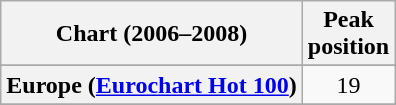<table class="wikitable sortable plainrowheaders" style="text-align:center">
<tr>
<th>Chart (2006–2008)</th>
<th>Peak<br>position</th>
</tr>
<tr>
</tr>
<tr>
</tr>
<tr>
</tr>
<tr>
</tr>
<tr>
<th scope="row">Europe (<a href='#'>Eurochart Hot 100</a>)</th>
<td>19</td>
</tr>
<tr>
</tr>
<tr>
</tr>
<tr>
</tr>
<tr>
</tr>
<tr>
</tr>
<tr>
</tr>
<tr>
</tr>
<tr>
</tr>
<tr>
</tr>
</table>
